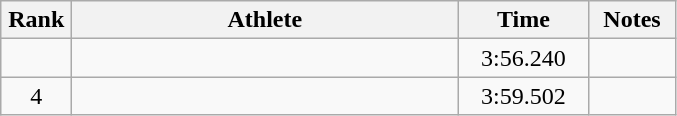<table class=wikitable style="text-align:center">
<tr>
<th width=40>Rank</th>
<th width=250>Athlete</th>
<th width=80>Time</th>
<th width=50>Notes</th>
</tr>
<tr>
<td></td>
<td align=left></td>
<td>3:56.240</td>
<td></td>
</tr>
<tr>
<td>4</td>
<td align=left></td>
<td>3:59.502</td>
<td></td>
</tr>
</table>
